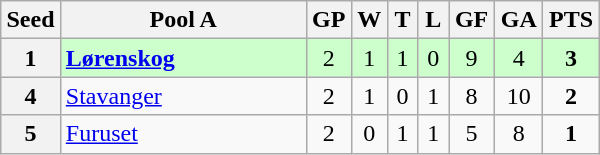<table class="wikitable" width="400px" style="text-align:center">
<tr>
<th width="3%">Seed</th>
<th width="40%">Pool A</th>
<th width="5%">GP</th>
<th width="5%">W</th>
<th width="5%">T</th>
<th width="5%">L</th>
<th width="7.5%">GF</th>
<th width="7.5%">GA</th>
<th width="7.5%">PTS</th>
</tr>
<tr bgcolor=#ccffcc>
<th>1</th>
<td align=left><strong><a href='#'>Lørenskog</a></strong></td>
<td>2</td>
<td>1</td>
<td>1</td>
<td>0</td>
<td>9</td>
<td>4</td>
<td><strong>3</strong></td>
</tr>
<tr>
<th>4</th>
<td align=left><a href='#'>Stavanger</a></td>
<td>2</td>
<td>1</td>
<td>0</td>
<td>1</td>
<td>8</td>
<td>10</td>
<td><strong>2</strong></td>
</tr>
<tr>
<th>5</th>
<td align=left><a href='#'>Furuset</a></td>
<td>2</td>
<td>0</td>
<td>1</td>
<td>1</td>
<td>5</td>
<td>8</td>
<td><strong>1</strong></td>
</tr>
</table>
